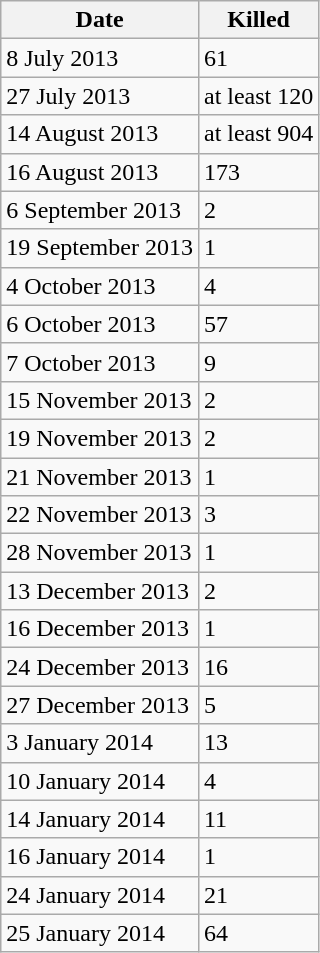<table class="wikitable">
<tr>
<th>Date</th>
<th>Killed</th>
</tr>
<tr>
<td>8 July 2013</td>
<td>61</td>
</tr>
<tr>
<td>27 July 2013</td>
<td>at least 120 </td>
</tr>
<tr>
<td>14 August 2013</td>
<td>at least 904</td>
</tr>
<tr>
<td>16 August 2013</td>
<td>173</td>
</tr>
<tr>
<td>6 September 2013</td>
<td>2</td>
</tr>
<tr>
<td>19 September 2013</td>
<td>1</td>
</tr>
<tr>
<td>4 October 2013</td>
<td>4</td>
</tr>
<tr>
<td>6 October 2013</td>
<td>57</td>
</tr>
<tr>
<td>7 October 2013</td>
<td>9</td>
</tr>
<tr>
<td>15 November 2013</td>
<td>2</td>
</tr>
<tr>
<td>19 November 2013</td>
<td>2</td>
</tr>
<tr>
<td>21 November 2013</td>
<td>1</td>
</tr>
<tr>
<td>22 November 2013</td>
<td>3</td>
</tr>
<tr>
<td>28 November 2013</td>
<td>1</td>
</tr>
<tr>
<td>13 December 2013</td>
<td>2</td>
</tr>
<tr>
<td>16 December 2013</td>
<td>1</td>
</tr>
<tr>
<td>24 December 2013</td>
<td>16</td>
</tr>
<tr>
<td>27 December 2013</td>
<td>5</td>
</tr>
<tr>
<td>3 January 2014</td>
<td>13</td>
</tr>
<tr>
<td>10 January 2014</td>
<td>4</td>
</tr>
<tr>
<td>14 January 2014</td>
<td>11</td>
</tr>
<tr>
<td>16 January 2014</td>
<td>1</td>
</tr>
<tr>
<td>24 January 2014</td>
<td>21</td>
</tr>
<tr>
<td>25 January 2014</td>
<td>64</td>
</tr>
</table>
